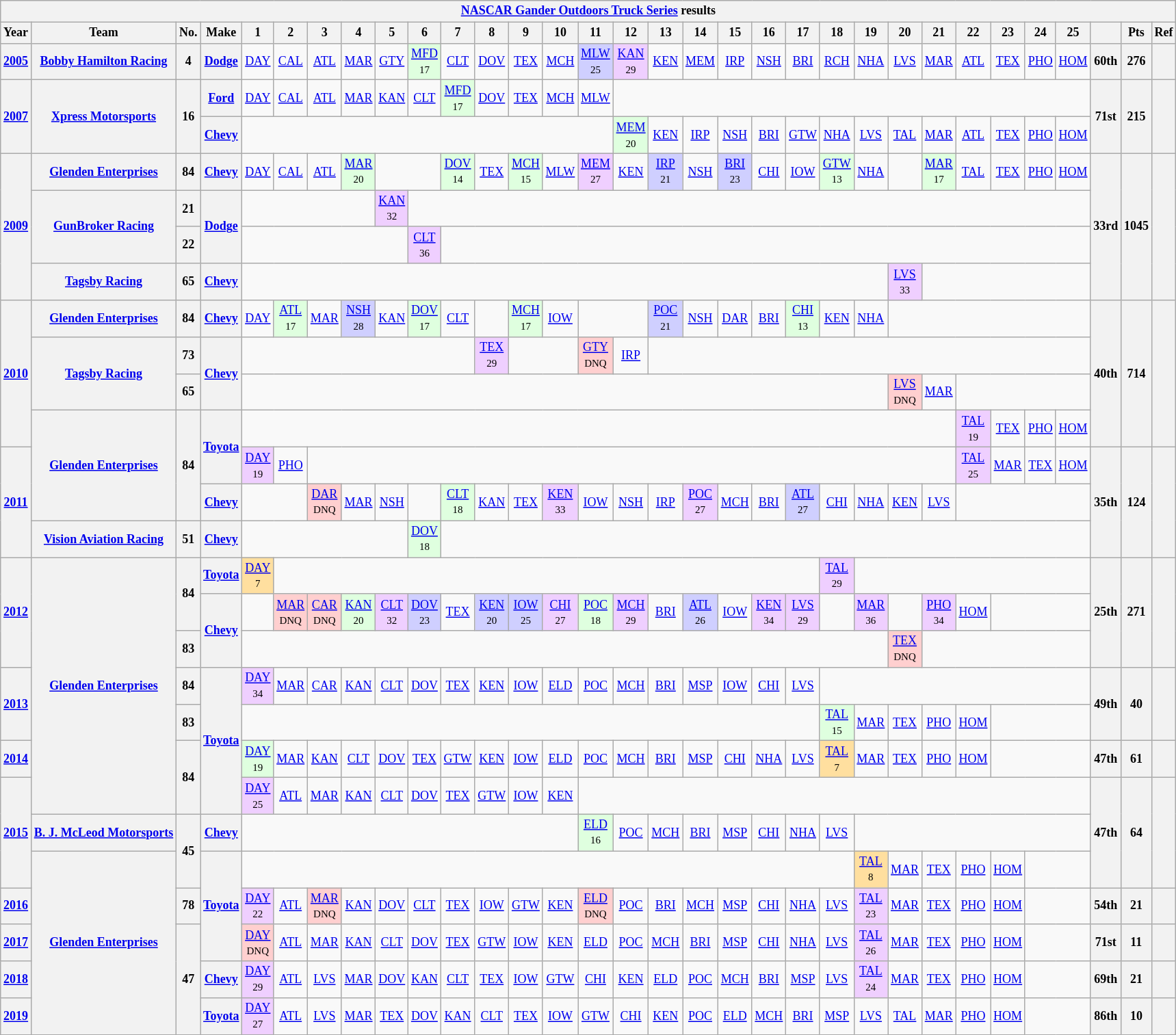<table class="wikitable" style="text-align:center; font-size:75%">
<tr>
<th colspan=45><a href='#'>NASCAR Gander Outdoors Truck Series</a> results</th>
</tr>
<tr>
<th>Year</th>
<th>Team</th>
<th>No.</th>
<th>Make</th>
<th>1</th>
<th>2</th>
<th>3</th>
<th>4</th>
<th>5</th>
<th>6</th>
<th>7</th>
<th>8</th>
<th>9</th>
<th>10</th>
<th>11</th>
<th>12</th>
<th>13</th>
<th>14</th>
<th>15</th>
<th>16</th>
<th>17</th>
<th>18</th>
<th>19</th>
<th>20</th>
<th>21</th>
<th>22</th>
<th>23</th>
<th>24</th>
<th>25</th>
<th></th>
<th>Pts</th>
<th>Ref</th>
</tr>
<tr>
<th><a href='#'>2005</a></th>
<th><a href='#'>Bobby Hamilton Racing</a></th>
<th>4</th>
<th><a href='#'>Dodge</a></th>
<td><a href='#'>DAY</a></td>
<td><a href='#'>CAL</a></td>
<td><a href='#'>ATL</a></td>
<td><a href='#'>MAR</a></td>
<td><a href='#'>GTY</a></td>
<td style="background:#DFFFDF;"><a href='#'>MFD</a><br><small>17</small></td>
<td><a href='#'>CLT</a></td>
<td><a href='#'>DOV</a></td>
<td><a href='#'>TEX</a></td>
<td><a href='#'>MCH</a></td>
<td style="background:#CFCFFF;"><a href='#'>MLW</a><br><small>25</small></td>
<td style="background:#EFCFFF;"><a href='#'>KAN</a><br><small>29</small></td>
<td><a href='#'>KEN</a></td>
<td><a href='#'>MEM</a></td>
<td><a href='#'>IRP</a></td>
<td><a href='#'>NSH</a></td>
<td><a href='#'>BRI</a></td>
<td><a href='#'>RCH</a></td>
<td><a href='#'>NHA</a></td>
<td><a href='#'>LVS</a></td>
<td><a href='#'>MAR</a></td>
<td><a href='#'>ATL</a></td>
<td><a href='#'>TEX</a></td>
<td><a href='#'>PHO</a></td>
<td><a href='#'>HOM</a></td>
<th>60th</th>
<th>276</th>
<th></th>
</tr>
<tr>
<th rowspan=2><a href='#'>2007</a></th>
<th rowspan=2><a href='#'>Xpress Motorsports</a></th>
<th rowspan=2>16</th>
<th><a href='#'>Ford</a></th>
<td><a href='#'>DAY</a></td>
<td><a href='#'>CAL</a></td>
<td><a href='#'>ATL</a></td>
<td><a href='#'>MAR</a></td>
<td><a href='#'>KAN</a></td>
<td><a href='#'>CLT</a></td>
<td style="background:#DFFFDF;"><a href='#'>MFD</a><br><small>17</small></td>
<td><a href='#'>DOV</a></td>
<td><a href='#'>TEX</a></td>
<td><a href='#'>MCH</a></td>
<td><a href='#'>MLW</a></td>
<td colspan=14></td>
<th rowspan=2>71st</th>
<th rowspan=2>215</th>
<th rowspan=2></th>
</tr>
<tr>
<th><a href='#'>Chevy</a></th>
<td colspan=11></td>
<td style="background:#DFFFDF;"><a href='#'>MEM</a><br><small>20</small></td>
<td><a href='#'>KEN</a></td>
<td><a href='#'>IRP</a></td>
<td><a href='#'>NSH</a></td>
<td><a href='#'>BRI</a></td>
<td><a href='#'>GTW</a></td>
<td><a href='#'>NHA</a></td>
<td><a href='#'>LVS</a></td>
<td><a href='#'>TAL</a></td>
<td><a href='#'>MAR</a></td>
<td><a href='#'>ATL</a></td>
<td><a href='#'>TEX</a></td>
<td><a href='#'>PHO</a></td>
<td><a href='#'>HOM</a></td>
</tr>
<tr>
<th rowspan=4><a href='#'>2009</a></th>
<th><a href='#'>Glenden Enterprises</a></th>
<th>84</th>
<th><a href='#'>Chevy</a></th>
<td><a href='#'>DAY</a></td>
<td><a href='#'>CAL</a></td>
<td><a href='#'>ATL</a></td>
<td style="background:#DFFFDF;"><a href='#'>MAR</a><br><small>20</small></td>
<td colspan=2></td>
<td style="background:#DFFFDF;"><a href='#'>DOV</a><br><small>14</small></td>
<td><a href='#'>TEX</a></td>
<td style="background:#DFFFDF;"><a href='#'>MCH</a><br><small>15</small></td>
<td><a href='#'>MLW</a></td>
<td style="background:#EFCFFF;"><a href='#'>MEM</a><br><small>27</small></td>
<td><a href='#'>KEN</a></td>
<td style="background:#CFCFFF;"><a href='#'>IRP</a><br><small>21</small></td>
<td><a href='#'>NSH</a></td>
<td style="background:#CFCFFF;"><a href='#'>BRI</a><br><small>23</small></td>
<td><a href='#'>CHI</a></td>
<td><a href='#'>IOW</a></td>
<td style="background:#DFFFDF;"><a href='#'>GTW</a><br><small>13</small></td>
<td><a href='#'>NHA</a></td>
<td></td>
<td style="background:#DFFFDF;"><a href='#'>MAR</a><br><small>17</small></td>
<td><a href='#'>TAL</a></td>
<td><a href='#'>TEX</a></td>
<td><a href='#'>PHO</a></td>
<td><a href='#'>HOM</a></td>
<th rowspan=4>33rd</th>
<th rowspan=4>1045</th>
<th rowspan=4></th>
</tr>
<tr>
<th rowspan=2><a href='#'> GunBroker Racing</a></th>
<th>21</th>
<th rowspan=2><a href='#'>Dodge</a></th>
<td colspan=4></td>
<td style="background:#EFCFFF;"><a href='#'>KAN</a><br><small>32</small></td>
<td colspan=20></td>
</tr>
<tr>
<th>22</th>
<td colspan=5></td>
<td style="background:#EFCFFF;"><a href='#'>CLT</a><br><small>36</small></td>
<td colspan=19></td>
</tr>
<tr>
<th><a href='#'>Tagsby Racing</a></th>
<th>65</th>
<th><a href='#'>Chevy</a></th>
<td colspan=19></td>
<td style="background:#EFCFFF;"><a href='#'>LVS</a><br><small>33</small></td>
<td colspan=5></td>
</tr>
<tr>
<th rowspan=4><a href='#'>2010</a></th>
<th><a href='#'>Glenden Enterprises</a></th>
<th>84</th>
<th><a href='#'>Chevy</a></th>
<td><a href='#'>DAY</a></td>
<td style="background:#DFFFDF;"><a href='#'>ATL</a><br><small>17</small></td>
<td><a href='#'>MAR</a></td>
<td style="background:#CFCFFF;"><a href='#'>NSH</a><br><small>28</small></td>
<td><a href='#'>KAN</a></td>
<td style="background:#DFFFDF;"><a href='#'>DOV</a><br><small>17</small></td>
<td><a href='#'>CLT</a></td>
<td></td>
<td style="background:#DFFFDF;"><a href='#'>MCH</a><br><small>17</small></td>
<td><a href='#'>IOW</a></td>
<td colspan=2></td>
<td style="background:#CFCFFF;"><a href='#'>POC</a><br><small>21</small></td>
<td><a href='#'>NSH</a></td>
<td><a href='#'>DAR</a></td>
<td><a href='#'>BRI</a></td>
<td style="background:#DFFFDF;"><a href='#'>CHI</a><br><small>13</small></td>
<td><a href='#'>KEN</a></td>
<td><a href='#'>NHA</a></td>
<td colspan=6></td>
<th rowspan=4>40th</th>
<th rowspan=4>714</th>
<th rowspan=4></th>
</tr>
<tr>
<th rowspan=2><a href='#'>Tagsby Racing</a></th>
<th>73</th>
<th rowspan=2><a href='#'>Chevy</a></th>
<td colspan=7></td>
<td style="background:#EFCFFF;"><a href='#'>TEX</a><br><small>29</small></td>
<td colspan=2></td>
<td style="background:#FFCFCF;"><a href='#'>GTY</a><br><small>DNQ</small></td>
<td><a href='#'>IRP</a></td>
<td colspan=13></td>
</tr>
<tr>
<th>65</th>
<td colspan=19></td>
<td style="background:#FFCFCF;"><a href='#'>LVS</a><br><small>DNQ</small></td>
<td><a href='#'>MAR</a></td>
<td colspan=4></td>
</tr>
<tr>
<th rowspan=3><a href='#'>Glenden Enterprises</a></th>
<th rowspan=3>84</th>
<th rowspan=2><a href='#'>Toyota</a></th>
<td colspan=21></td>
<td style="background:#EFCFFF;"><a href='#'>TAL</a><br><small>19</small></td>
<td><a href='#'>TEX</a></td>
<td><a href='#'>PHO</a></td>
<td><a href='#'>HOM</a></td>
</tr>
<tr>
<th rowspan=3><a href='#'>2011</a></th>
<td style="background:#EFCFFF;"><a href='#'>DAY</a><br><small>19</small></td>
<td><a href='#'>PHO</a></td>
<td colspan=19></td>
<td style="background:#EFCFFF;"><a href='#'>TAL</a><br><small>25</small></td>
<td><a href='#'>MAR</a></td>
<td><a href='#'>TEX</a></td>
<td><a href='#'>HOM</a></td>
<th rowspan=3>35th</th>
<th rowspan=3>124</th>
<th rowspan=3></th>
</tr>
<tr>
<th><a href='#'>Chevy</a></th>
<td colspan=2></td>
<td style="background:#FFCFCF;"><a href='#'>DAR</a><br><small>DNQ</small></td>
<td><a href='#'>MAR</a></td>
<td><a href='#'>NSH</a></td>
<td></td>
<td style="background:#DFFFDF;"><a href='#'>CLT</a><br><small>18</small></td>
<td><a href='#'>KAN</a></td>
<td><a href='#'>TEX</a></td>
<td style="background:#EFCFFF;"><a href='#'>KEN</a><br><small>33</small></td>
<td><a href='#'>IOW</a></td>
<td><a href='#'>NSH</a></td>
<td><a href='#'>IRP</a></td>
<td style="background:#EFCFFF;"><a href='#'>POC</a><br><small>27</small></td>
<td><a href='#'>MCH</a></td>
<td><a href='#'>BRI</a></td>
<td style="background:#CFCFFF;"><a href='#'>ATL</a><br><small>27</small></td>
<td><a href='#'>CHI</a></td>
<td><a href='#'>NHA</a></td>
<td><a href='#'>KEN</a></td>
<td><a href='#'>LVS</a></td>
</tr>
<tr>
<th><a href='#'>Vision Aviation Racing</a></th>
<th>51</th>
<th><a href='#'>Chevy</a></th>
<td colspan=5></td>
<td style="background:#DFFFDF;"><a href='#'>DOV</a><br><small>18</small></td>
<td colspan=19></td>
</tr>
<tr>
<th rowspan=3><a href='#'>2012</a></th>
<th rowspan=7><a href='#'>Glenden Enterprises</a></th>
<th rowspan=2>84</th>
<th><a href='#'>Toyota</a></th>
<td style="background:#FFDF9F;"><a href='#'>DAY</a><br><small>7</small></td>
<td colspan=16></td>
<td style="background:#EFCFFF;"><a href='#'>TAL</a><br><small>29</small></td>
<td colspan=7></td>
<th rowspan=3>25th</th>
<th rowspan=3>271</th>
<th rowspan=3></th>
</tr>
<tr>
<th rowspan=2><a href='#'>Chevy</a></th>
<td></td>
<td style="background:#FFCFCF;"><a href='#'>MAR</a><br><small>DNQ</small></td>
<td style="background:#FFCFCF;"><a href='#'>CAR</a><br><small>DNQ</small></td>
<td style="background:#DFFFDF;"><a href='#'>KAN</a><br><small>20</small></td>
<td style="background:#EFCFFF;"><a href='#'>CLT</a><br><small>32</small></td>
<td style="background:#CFCFFF;"><a href='#'>DOV</a><br><small>23</small></td>
<td><a href='#'>TEX</a></td>
<td style="background:#CFCFFF;"><a href='#'>KEN</a><br><small>20</small></td>
<td style="background:#CFCFFF;"><a href='#'>IOW</a><br><small>25</small></td>
<td style="background:#EFCFFF;"><a href='#'>CHI</a><br><small>27</small></td>
<td style="background:#DFFFDF;"><a href='#'>POC</a><br><small>18</small></td>
<td style="background:#EFCFFF;"><a href='#'>MCH</a><br><small>29</small></td>
<td><a href='#'>BRI</a></td>
<td style="background:#CFCFFF;"><a href='#'>ATL</a><br><small>26</small></td>
<td><a href='#'>IOW</a></td>
<td style="background:#EFCFFF;"><a href='#'>KEN</a><br><small>34</small></td>
<td style="background:#EFCFFF;"><a href='#'>LVS</a><br><small>29</small></td>
<td></td>
<td style="background:#EFCFFF;"><a href='#'>MAR</a><br><small>36</small></td>
<td></td>
<td style="background:#EFCFFF;"><a href='#'>PHO</a><br><small>34</small></td>
<td><a href='#'>HOM</a></td>
<td colspan=3></td>
</tr>
<tr>
<th>83</th>
<td colspan=19></td>
<td style="background:#FFCFCF;"><a href='#'>TEX</a><br><small>DNQ</small></td>
<td colspan=5></td>
</tr>
<tr>
<th rowspan=2><a href='#'>2013</a></th>
<th>84</th>
<th rowspan=4><a href='#'>Toyota</a></th>
<td style="background:#EFCFFF;"><a href='#'>DAY</a><br><small>34</small></td>
<td><a href='#'>MAR</a></td>
<td><a href='#'>CAR</a></td>
<td><a href='#'>KAN</a></td>
<td><a href='#'>CLT</a></td>
<td><a href='#'>DOV</a></td>
<td><a href='#'>TEX</a></td>
<td><a href='#'>KEN</a></td>
<td><a href='#'>IOW</a></td>
<td><a href='#'>ELD</a></td>
<td><a href='#'>POC</a></td>
<td><a href='#'>MCH</a></td>
<td><a href='#'>BRI</a></td>
<td><a href='#'>MSP</a></td>
<td><a href='#'>IOW</a></td>
<td><a href='#'>CHI</a></td>
<td><a href='#'>LVS</a></td>
<td colspan=8></td>
<th rowspan=2>49th</th>
<th rowspan=2>40</th>
<th rowspan=2></th>
</tr>
<tr>
<th>83</th>
<td colspan=17></td>
<td style="background:#DFFFDF;"><a href='#'>TAL</a><br><small>15</small></td>
<td><a href='#'>MAR</a></td>
<td><a href='#'>TEX</a></td>
<td><a href='#'>PHO</a></td>
<td><a href='#'>HOM</a></td>
<td colspan=3></td>
</tr>
<tr>
<th><a href='#'>2014</a></th>
<th rowspan=2>84</th>
<td style="background:#DFFFDF;"><a href='#'>DAY</a><br><small>19</small></td>
<td><a href='#'>MAR</a></td>
<td><a href='#'>KAN</a></td>
<td><a href='#'>CLT</a></td>
<td><a href='#'>DOV</a></td>
<td><a href='#'>TEX</a></td>
<td><a href='#'>GTW</a></td>
<td><a href='#'>KEN</a></td>
<td><a href='#'>IOW</a></td>
<td><a href='#'>ELD</a></td>
<td><a href='#'>POC</a></td>
<td><a href='#'>MCH</a></td>
<td><a href='#'>BRI</a></td>
<td><a href='#'>MSP</a></td>
<td><a href='#'>CHI</a></td>
<td><a href='#'>NHA</a></td>
<td><a href='#'>LVS</a></td>
<td style="background:#FFDF9F;"><a href='#'>TAL</a><br><small>7</small></td>
<td><a href='#'>MAR</a></td>
<td><a href='#'>TEX</a></td>
<td><a href='#'>PHO</a></td>
<td><a href='#'>HOM</a></td>
<td colspan=3></td>
<th>47th</th>
<th>61</th>
<th></th>
</tr>
<tr>
<th rowspan=3><a href='#'>2015</a></th>
<td style="background:#EFCFFF;"><a href='#'>DAY</a><br><small>25</small></td>
<td><a href='#'>ATL</a></td>
<td><a href='#'>MAR</a></td>
<td><a href='#'>KAN</a></td>
<td><a href='#'>CLT</a></td>
<td><a href='#'>DOV</a></td>
<td><a href='#'>TEX</a></td>
<td><a href='#'>GTW</a></td>
<td><a href='#'>IOW</a></td>
<td><a href='#'>KEN</a></td>
<td colspan=15></td>
<th rowspan=3>47th</th>
<th rowspan=3>64</th>
<th rowspan=3></th>
</tr>
<tr>
<th><a href='#'>B. J. McLeod Motorsports</a></th>
<th rowspan=2>45</th>
<th><a href='#'>Chevy</a></th>
<td colspan=10></td>
<td style="background:#DFFFDF;"><a href='#'>ELD</a><br><small>16</small></td>
<td><a href='#'>POC</a></td>
<td><a href='#'>MCH</a></td>
<td><a href='#'>BRI</a></td>
<td><a href='#'>MSP</a></td>
<td><a href='#'>CHI</a></td>
<td><a href='#'>NHA</a></td>
<td><a href='#'>LVS</a></td>
<td colspan=7></td>
</tr>
<tr>
<th rowspan=5><a href='#'>Glenden Enterprises</a></th>
<th rowspan=3><a href='#'>Toyota</a></th>
<td colspan=18></td>
<td style="background:#FFDF9F;"><a href='#'>TAL</a><br><small>8</small></td>
<td><a href='#'>MAR</a></td>
<td><a href='#'>TEX</a></td>
<td><a href='#'>PHO</a></td>
<td><a href='#'>HOM</a></td>
<td colspan=2></td>
</tr>
<tr>
<th><a href='#'>2016</a></th>
<th>78</th>
<td style="background:#EFCFFF;"><a href='#'>DAY</a><br><small>22</small></td>
<td><a href='#'>ATL</a></td>
<td style="background:#FFCFCF;"><a href='#'>MAR</a><br><small>DNQ</small></td>
<td><a href='#'>KAN</a></td>
<td><a href='#'>DOV</a></td>
<td><a href='#'>CLT</a></td>
<td><a href='#'>TEX</a></td>
<td><a href='#'>IOW</a></td>
<td><a href='#'>GTW</a></td>
<td><a href='#'>KEN</a></td>
<td style="background:#FFCFCF;"><a href='#'>ELD</a><br><small>DNQ</small></td>
<td><a href='#'>POC</a></td>
<td><a href='#'>BRI</a></td>
<td><a href='#'>MCH</a></td>
<td><a href='#'>MSP</a></td>
<td><a href='#'>CHI</a></td>
<td><a href='#'>NHA</a></td>
<td><a href='#'>LVS</a></td>
<td style="background:#EFCFFF;"><a href='#'>TAL</a><br><small>23</small></td>
<td><a href='#'>MAR</a></td>
<td><a href='#'>TEX</a></td>
<td><a href='#'>PHO</a></td>
<td><a href='#'>HOM</a></td>
<td colspan=2></td>
<th>54th</th>
<th>21</th>
<th></th>
</tr>
<tr>
<th><a href='#'>2017</a></th>
<th rowspan=3>47</th>
<td style="background:#FFCFCF;"><a href='#'>DAY</a><br><small>DNQ</small></td>
<td><a href='#'>ATL</a></td>
<td><a href='#'>MAR</a></td>
<td><a href='#'>KAN</a></td>
<td><a href='#'>CLT</a></td>
<td><a href='#'>DOV</a></td>
<td><a href='#'>TEX</a></td>
<td><a href='#'>GTW</a></td>
<td><a href='#'>IOW</a></td>
<td><a href='#'>KEN</a></td>
<td><a href='#'>ELD</a></td>
<td><a href='#'>POC</a></td>
<td><a href='#'>MCH</a></td>
<td><a href='#'>BRI</a></td>
<td><a href='#'>MSP</a></td>
<td><a href='#'>CHI</a></td>
<td><a href='#'>NHA</a></td>
<td><a href='#'>LVS</a></td>
<td style="background:#EFCFFF;"><a href='#'>TAL</a><br><small>26</small></td>
<td><a href='#'>MAR</a></td>
<td><a href='#'>TEX</a></td>
<td><a href='#'>PHO</a></td>
<td><a href='#'>HOM</a></td>
<td colspan=2></td>
<th>71st</th>
<th>11</th>
<th></th>
</tr>
<tr>
<th><a href='#'>2018</a></th>
<th><a href='#'>Chevy</a></th>
<td style="background:#EFCFFF;"><a href='#'>DAY</a><br><small>29</small></td>
<td><a href='#'>ATL</a></td>
<td><a href='#'>LVS</a></td>
<td><a href='#'>MAR</a></td>
<td><a href='#'>DOV</a></td>
<td><a href='#'>KAN</a></td>
<td><a href='#'>CLT</a></td>
<td><a href='#'>TEX</a></td>
<td><a href='#'>IOW</a></td>
<td><a href='#'>GTW</a></td>
<td><a href='#'>CHI</a></td>
<td><a href='#'>KEN</a></td>
<td><a href='#'>ELD</a></td>
<td><a href='#'>POC</a></td>
<td><a href='#'>MCH</a></td>
<td><a href='#'>BRI</a></td>
<td><a href='#'>MSP</a></td>
<td><a href='#'>LVS</a></td>
<td style="background:#EFCFFF;"><a href='#'>TAL</a><br><small>24</small></td>
<td><a href='#'>MAR</a></td>
<td><a href='#'>TEX</a></td>
<td><a href='#'>PHO</a></td>
<td><a href='#'>HOM</a></td>
<td colspan=2></td>
<th>69th</th>
<th>21</th>
<th></th>
</tr>
<tr>
<th><a href='#'>2019</a></th>
<th><a href='#'>Toyota</a></th>
<td style="background:#EFCFFF;"><a href='#'>DAY</a><br><small>27</small></td>
<td><a href='#'>ATL</a></td>
<td><a href='#'>LVS</a></td>
<td><a href='#'>MAR</a></td>
<td><a href='#'>TEX</a></td>
<td><a href='#'>DOV</a></td>
<td><a href='#'>KAN</a></td>
<td><a href='#'>CLT</a></td>
<td><a href='#'>TEX</a></td>
<td><a href='#'>IOW</a></td>
<td><a href='#'>GTW</a></td>
<td><a href='#'>CHI</a></td>
<td><a href='#'>KEN</a></td>
<td><a href='#'>POC</a></td>
<td><a href='#'>ELD</a></td>
<td><a href='#'>MCH</a></td>
<td><a href='#'>BRI</a></td>
<td><a href='#'>MSP</a></td>
<td><a href='#'>LVS</a></td>
<td><a href='#'>TAL</a></td>
<td><a href='#'>MAR</a></td>
<td><a href='#'>PHO</a></td>
<td><a href='#'>HOM</a></td>
<td colspan=2></td>
<th>86th</th>
<th>10</th>
<th></th>
</tr>
</table>
